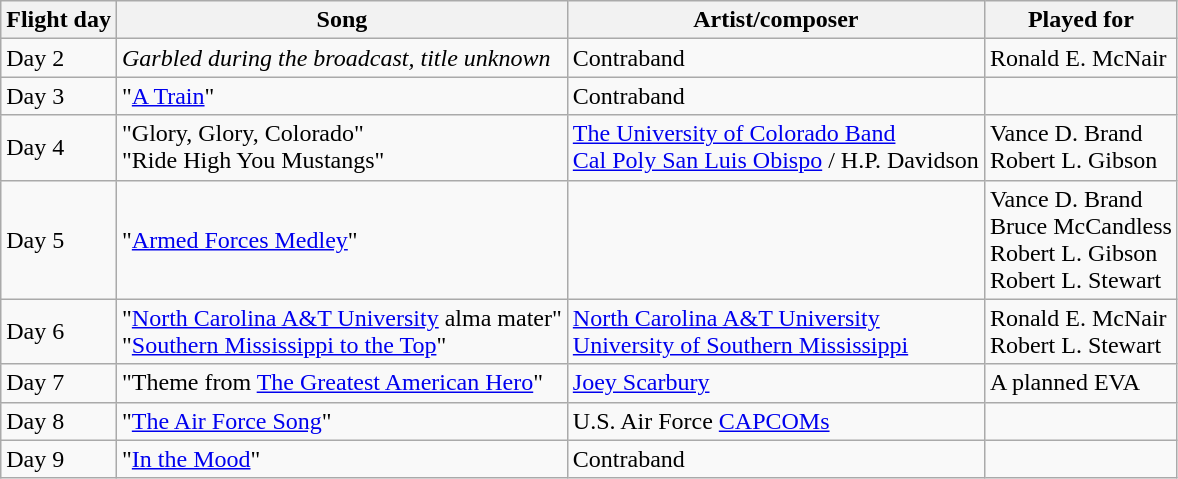<table class="wikitable">
<tr>
<th>Flight day</th>
<th>Song</th>
<th>Artist/composer</th>
<th>Played for</th>
</tr>
<tr>
<td>Day 2</td>
<td><em>Garbled during the broadcast, title unknown</em></td>
<td>Contraband</td>
<td>Ronald E. McNair</td>
</tr>
<tr>
<td>Day 3</td>
<td>"<a href='#'>A Train</a>"</td>
<td>Contraband</td>
<td></td>
</tr>
<tr>
<td>Day 4</td>
<td>"Glory, Glory, Colorado"<br>"Ride High You Mustangs"</td>
<td><a href='#'>The University of Colorado Band</a><br><a href='#'>Cal Poly San Luis Obispo</a> / H.P. Davidson</td>
<td>Vance D. Brand<br>Robert L. Gibson</td>
</tr>
<tr>
<td>Day 5</td>
<td>"<a href='#'>Armed Forces Medley</a>"</td>
<td></td>
<td>Vance D. Brand<br>Bruce McCandless<br>Robert L. Gibson<br>Robert L. Stewart</td>
</tr>
<tr>
<td>Day 6</td>
<td>"<a href='#'>North Carolina A&T University</a> alma mater"<br>"<a href='#'>Southern Mississippi to the Top</a>"</td>
<td><a href='#'>North Carolina A&T University</a><br><a href='#'>University of Southern Mississippi</a></td>
<td>Ronald E. McNair<br>Robert L. Stewart</td>
</tr>
<tr>
<td>Day 7</td>
<td>"Theme from <a href='#'>The Greatest American Hero</a>"</td>
<td><a href='#'>Joey Scarbury</a></td>
<td>A planned EVA</td>
</tr>
<tr>
<td>Day 8</td>
<td>"<a href='#'>The Air Force Song</a>"</td>
<td>U.S. Air Force <a href='#'>CAPCOMs</a></td>
<td></td>
</tr>
<tr>
<td>Day 9</td>
<td>"<a href='#'>In the Mood</a>"</td>
<td>Contraband</td>
<td></td>
</tr>
</table>
